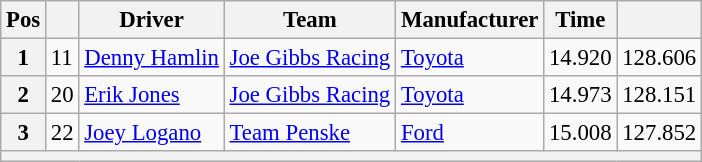<table class="wikitable" style="font-size:95%">
<tr>
<th>Pos</th>
<th></th>
<th>Driver</th>
<th>Team</th>
<th>Manufacturer</th>
<th>Time</th>
<th></th>
</tr>
<tr>
<th>1</th>
<td>11</td>
<td><a href='#'>Denny Hamlin</a></td>
<td><a href='#'>Joe Gibbs Racing</a></td>
<td><a href='#'>Toyota</a></td>
<td>14.920</td>
<td>128.606</td>
</tr>
<tr>
<th>2</th>
<td>20</td>
<td><a href='#'>Erik Jones</a></td>
<td><a href='#'>Joe Gibbs Racing</a></td>
<td><a href='#'>Toyota</a></td>
<td>14.973</td>
<td>128.151</td>
</tr>
<tr>
<th>3</th>
<td>22</td>
<td><a href='#'>Joey Logano</a></td>
<td><a href='#'>Team Penske</a></td>
<td><a href='#'>Ford</a></td>
<td>15.008</td>
<td>127.852</td>
</tr>
<tr>
<th colspan="7"></th>
</tr>
</table>
